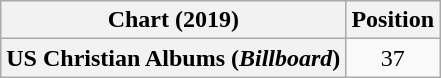<table class="wikitable sortable plainrowheaders" style="text-align:center">
<tr>
<th scope="col">Chart (2019)</th>
<th scope="col">Position</th>
</tr>
<tr>
<th scope="row">US Christian Albums (<em>Billboard</em>)</th>
<td>37</td>
</tr>
</table>
